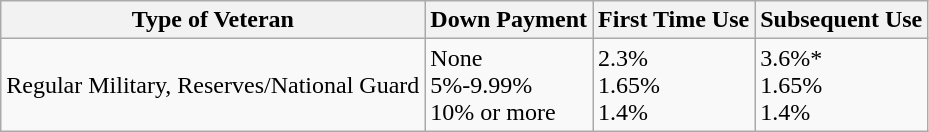<table class="wikitable">
<tr>
<th>Type of Veteran</th>
<th>Down Payment</th>
<th>First Time Use</th>
<th>Subsequent Use</th>
</tr>
<tr>
<td>Regular Military, Reserves/National Guard</td>
<td>None <br> 5%-9.99%<br>10% or more</td>
<td>2.3% <br> 1.65% <br> 1.4%</td>
<td>3.6%* <br> 1.65% <br> 1.4%</td>
</tr>
</table>
